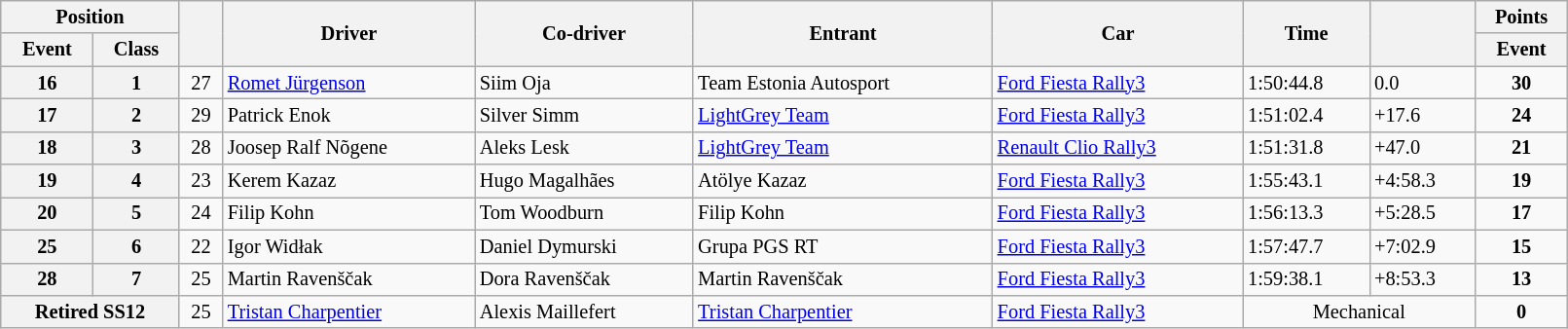<table class="wikitable" width="85%" style="font-size: 85%;">
<tr>
<th colspan="2">Position</th>
<th rowspan="2"></th>
<th rowspan="2">Driver</th>
<th rowspan="2">Co-driver</th>
<th rowspan="2">Entrant</th>
<th rowspan="2">Car</th>
<th rowspan="2">Time</th>
<th rowspan="2"></th>
<th>Points</th>
</tr>
<tr>
<th>Event</th>
<th>Class</th>
<th>Event</th>
</tr>
<tr>
<th>16</th>
<th>1</th>
<td align="center">27</td>
<td><a href='#'>Romet Jürgenson</a></td>
<td>Siim Oja</td>
<td>Team Estonia Autosport</td>
<td><a href='#'>Ford Fiesta Rally3</a></td>
<td>1:50:44.8</td>
<td>0.0</td>
<td align="center"><strong>30</strong></td>
</tr>
<tr>
<th>17</th>
<th>2</th>
<td align="center">29</td>
<td>Patrick Enok</td>
<td>Silver Simm</td>
<td><a href='#'>LightGrey Team</a></td>
<td><a href='#'>Ford Fiesta Rally3</a></td>
<td>1:51:02.4</td>
<td>+17.6</td>
<td align="center"><strong>24</strong></td>
</tr>
<tr>
<th>18</th>
<th>3</th>
<td align="center">28</td>
<td>Joosep Ralf Nõgene</td>
<td>Aleks Lesk</td>
<td><a href='#'>LightGrey Team</a></td>
<td><a href='#'>Renault Clio Rally3</a></td>
<td>1:51:31.8</td>
<td>+47.0</td>
<td align="center"><strong>21</strong></td>
</tr>
<tr>
<th>19</th>
<th>4</th>
<td align="center">23</td>
<td>Kerem Kazaz</td>
<td>Hugo Magalhães</td>
<td>Atölye Kazaz</td>
<td><a href='#'>Ford Fiesta Rally3</a></td>
<td>1:55:43.1</td>
<td>+4:58.3</td>
<td align="center"><strong>19</strong></td>
</tr>
<tr>
<th>20</th>
<th>5</th>
<td align="center">24</td>
<td>Filip Kohn</td>
<td>Tom Woodburn</td>
<td>Filip Kohn</td>
<td><a href='#'>Ford Fiesta Rally3</a></td>
<td>1:56:13.3</td>
<td>+5:28.5</td>
<td align="center"><strong>17</strong></td>
</tr>
<tr>
<th>25</th>
<th>6</th>
<td align="center">22</td>
<td>Igor Widłak</td>
<td>Daniel Dymurski</td>
<td>Grupa PGS RT</td>
<td><a href='#'>Ford Fiesta Rally3</a></td>
<td>1:57:47.7</td>
<td>+7:02.9</td>
<td align="center"><strong>15</strong></td>
</tr>
<tr>
<th>28</th>
<th>7</th>
<td align="center">25</td>
<td>Martin Ravenščak</td>
<td>Dora Ravenščak</td>
<td>Martin Ravenščak</td>
<td><a href='#'>Ford Fiesta Rally3</a></td>
<td>1:59:38.1</td>
<td>+8:53.3</td>
<td align="center"><strong>13</strong></td>
</tr>
<tr>
<th colspan="2">Retired SS12</th>
<td align="center">25</td>
<td><a href='#'>Tristan Charpentier</a></td>
<td>Alexis Maillefert</td>
<td><a href='#'>Tristan Charpentier</a></td>
<td><a href='#'>Ford Fiesta Rally3</a></td>
<td align="center" colspan="2">Mechanical</td>
<td align="center"><strong>0</strong></td>
</tr>
</table>
